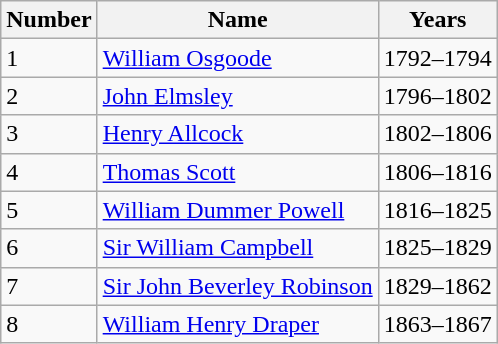<table class="wikitable">
<tr>
<th>Number</th>
<th>Name</th>
<th>Years</th>
</tr>
<tr>
<td>1</td>
<td><a href='#'>William Osgoode</a></td>
<td>1792–1794</td>
</tr>
<tr>
<td>2</td>
<td><a href='#'>John Elmsley</a></td>
<td>1796–1802</td>
</tr>
<tr>
<td>3</td>
<td><a href='#'>Henry Allcock</a></td>
<td>1802–1806</td>
</tr>
<tr>
<td>4</td>
<td><a href='#'>Thomas Scott</a></td>
<td>1806–1816</td>
</tr>
<tr>
<td>5</td>
<td><a href='#'>William Dummer Powell</a></td>
<td>1816–1825</td>
</tr>
<tr>
<td>6</td>
<td><a href='#'>Sir William Campbell</a></td>
<td>1825–1829</td>
</tr>
<tr>
<td>7</td>
<td><a href='#'>Sir John Beverley Robinson</a></td>
<td>1829–1862</td>
</tr>
<tr>
<td>8</td>
<td><a href='#'>William Henry Draper</a></td>
<td>1863–1867</td>
</tr>
</table>
